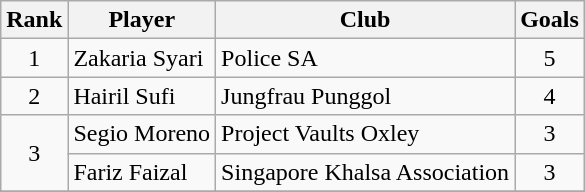<table class="wikitable" style="font-size:100%">
<tr>
<th>Rank</th>
<th>Player</th>
<th>Club</th>
<th>Goals</th>
</tr>
<tr>
<td align="center" rowspan="1">1</td>
<td>Zakaria Syari</td>
<td>Police SA</td>
<td align="center">5</td>
</tr>
<tr>
<td align="center" rowspan="1">2</td>
<td>Hairil Sufi</td>
<td>Jungfrau Punggol</td>
<td align="center">4</td>
</tr>
<tr>
<td align="center" rowspan="2">3</td>
<td>Segio Moreno</td>
<td>Project Vaults Oxley</td>
<td align="center">3</td>
</tr>
<tr>
<td>Fariz Faizal</td>
<td>Singapore Khalsa Association</td>
<td align="center">3</td>
</tr>
<tr>
</tr>
</table>
